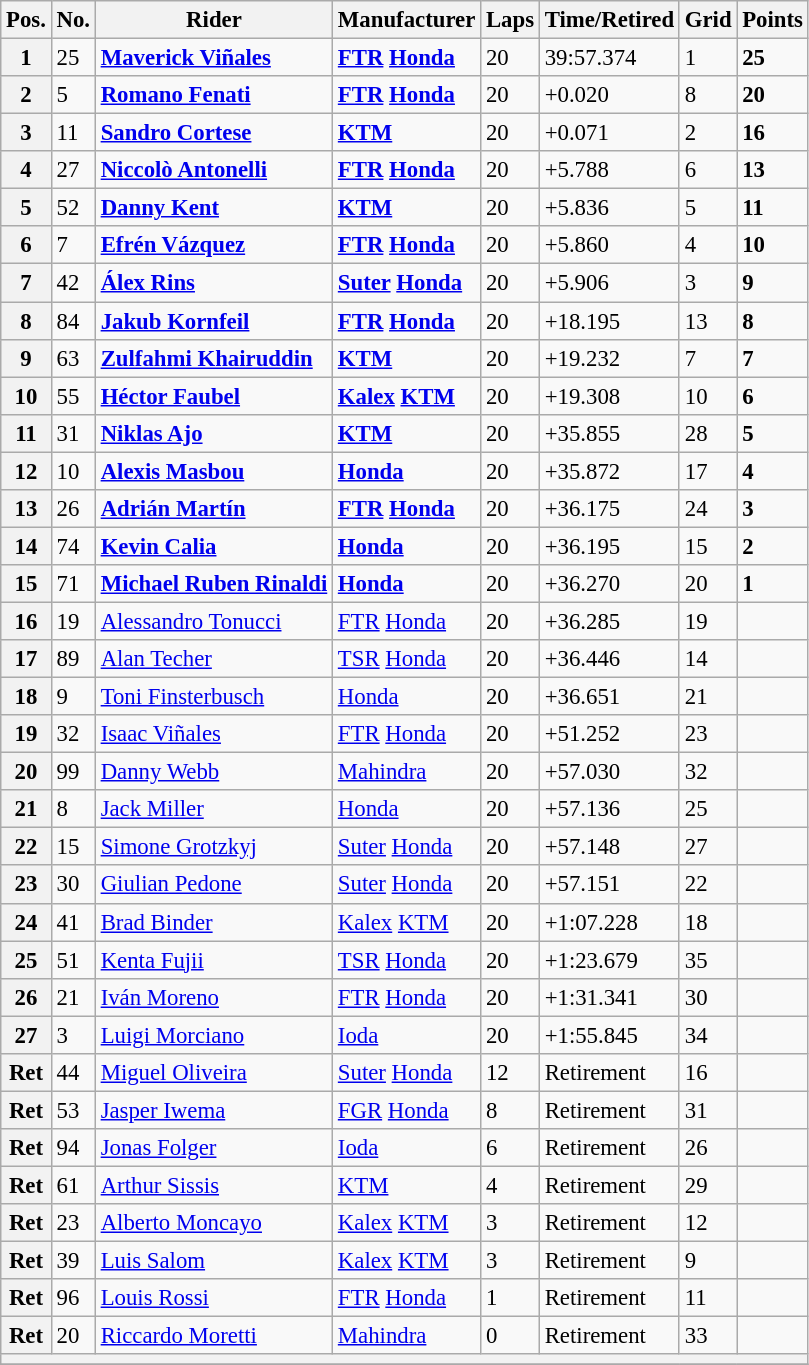<table class="wikitable" style="font-size: 95%;">
<tr>
<th>Pos.</th>
<th>No.</th>
<th>Rider</th>
<th>Manufacturer</th>
<th>Laps</th>
<th>Time/Retired</th>
<th>Grid</th>
<th>Points</th>
</tr>
<tr>
<th>1</th>
<td>25</td>
<td> <strong><a href='#'>Maverick Viñales</a></strong></td>
<td><strong><a href='#'>FTR</a> <a href='#'>Honda</a></strong></td>
<td>20</td>
<td>39:57.374</td>
<td>1</td>
<td><strong>25</strong></td>
</tr>
<tr>
<th>2</th>
<td>5</td>
<td> <strong><a href='#'>Romano Fenati</a></strong></td>
<td><strong><a href='#'>FTR</a> <a href='#'>Honda</a></strong></td>
<td>20</td>
<td>+0.020</td>
<td>8</td>
<td><strong>20</strong></td>
</tr>
<tr>
<th>3</th>
<td>11</td>
<td> <strong><a href='#'>Sandro Cortese</a></strong></td>
<td><strong><a href='#'>KTM</a></strong></td>
<td>20</td>
<td>+0.071</td>
<td>2</td>
<td><strong>16</strong></td>
</tr>
<tr>
<th>4</th>
<td>27</td>
<td> <strong><a href='#'>Niccolò Antonelli</a></strong></td>
<td><strong><a href='#'>FTR</a> <a href='#'>Honda</a></strong></td>
<td>20</td>
<td>+5.788</td>
<td>6</td>
<td><strong>13</strong></td>
</tr>
<tr>
<th>5</th>
<td>52</td>
<td> <strong><a href='#'>Danny Kent</a></strong></td>
<td><strong><a href='#'>KTM</a></strong></td>
<td>20</td>
<td>+5.836</td>
<td>5</td>
<td><strong>11</strong></td>
</tr>
<tr>
<th>6</th>
<td>7</td>
<td> <strong><a href='#'>Efrén Vázquez</a></strong></td>
<td><strong><a href='#'>FTR</a> <a href='#'>Honda</a></strong></td>
<td>20</td>
<td>+5.860</td>
<td>4</td>
<td><strong>10</strong></td>
</tr>
<tr>
<th>7</th>
<td>42</td>
<td> <strong><a href='#'>Álex Rins</a></strong></td>
<td><strong><a href='#'>Suter</a> <a href='#'>Honda</a></strong></td>
<td>20</td>
<td>+5.906</td>
<td>3</td>
<td><strong>9</strong></td>
</tr>
<tr>
<th>8</th>
<td>84</td>
<td> <strong><a href='#'>Jakub Kornfeil</a></strong></td>
<td><strong><a href='#'>FTR</a> <a href='#'>Honda</a></strong></td>
<td>20</td>
<td>+18.195</td>
<td>13</td>
<td><strong>8</strong></td>
</tr>
<tr>
<th>9</th>
<td>63</td>
<td> <strong><a href='#'>Zulfahmi Khairuddin</a></strong></td>
<td><strong><a href='#'>KTM</a></strong></td>
<td>20</td>
<td>+19.232</td>
<td>7</td>
<td><strong>7</strong></td>
</tr>
<tr>
<th>10</th>
<td>55</td>
<td> <strong><a href='#'>Héctor Faubel</a></strong></td>
<td><strong><a href='#'>Kalex</a> <a href='#'>KTM</a></strong></td>
<td>20</td>
<td>+19.308</td>
<td>10</td>
<td><strong>6</strong></td>
</tr>
<tr>
<th>11</th>
<td>31</td>
<td> <strong><a href='#'>Niklas Ajo</a></strong></td>
<td><strong><a href='#'>KTM</a></strong></td>
<td>20</td>
<td>+35.855</td>
<td>28</td>
<td><strong>5</strong></td>
</tr>
<tr>
<th>12</th>
<td>10</td>
<td> <strong><a href='#'>Alexis Masbou</a></strong></td>
<td><strong><a href='#'>Honda</a></strong></td>
<td>20</td>
<td>+35.872</td>
<td>17</td>
<td><strong>4</strong></td>
</tr>
<tr>
<th>13</th>
<td>26</td>
<td> <strong><a href='#'>Adrián Martín</a></strong></td>
<td><strong><a href='#'>FTR</a> <a href='#'>Honda</a></strong></td>
<td>20</td>
<td>+36.175</td>
<td>24</td>
<td><strong>3</strong></td>
</tr>
<tr>
<th>14</th>
<td>74</td>
<td> <strong><a href='#'>Kevin Calia</a></strong></td>
<td><strong><a href='#'>Honda</a></strong></td>
<td>20</td>
<td>+36.195</td>
<td>15</td>
<td><strong>2</strong></td>
</tr>
<tr>
<th>15</th>
<td>71</td>
<td> <strong><a href='#'>Michael Ruben Rinaldi</a></strong></td>
<td><strong><a href='#'>Honda</a></strong></td>
<td>20</td>
<td>+36.270</td>
<td>20</td>
<td><strong>1</strong></td>
</tr>
<tr>
<th>16</th>
<td>19</td>
<td> <a href='#'>Alessandro Tonucci</a></td>
<td><a href='#'>FTR</a> <a href='#'>Honda</a></td>
<td>20</td>
<td>+36.285</td>
<td>19</td>
<td></td>
</tr>
<tr>
<th>17</th>
<td>89</td>
<td> <a href='#'>Alan Techer</a></td>
<td><a href='#'>TSR</a> <a href='#'>Honda</a></td>
<td>20</td>
<td>+36.446</td>
<td>14</td>
<td></td>
</tr>
<tr>
<th>18</th>
<td>9</td>
<td> <a href='#'>Toni Finsterbusch</a></td>
<td><a href='#'>Honda</a></td>
<td>20</td>
<td>+36.651</td>
<td>21</td>
<td></td>
</tr>
<tr>
<th>19</th>
<td>32</td>
<td> <a href='#'>Isaac Viñales</a></td>
<td><a href='#'>FTR</a> <a href='#'>Honda</a></td>
<td>20</td>
<td>+51.252</td>
<td>23</td>
<td></td>
</tr>
<tr>
<th>20</th>
<td>99</td>
<td> <a href='#'>Danny Webb</a></td>
<td><a href='#'>Mahindra</a></td>
<td>20</td>
<td>+57.030</td>
<td>32</td>
<td></td>
</tr>
<tr>
<th>21</th>
<td>8</td>
<td> <a href='#'>Jack Miller</a></td>
<td><a href='#'>Honda</a></td>
<td>20</td>
<td>+57.136</td>
<td>25</td>
<td></td>
</tr>
<tr>
<th>22</th>
<td>15</td>
<td> <a href='#'>Simone Grotzkyj</a></td>
<td><a href='#'>Suter</a> <a href='#'>Honda</a></td>
<td>20</td>
<td>+57.148</td>
<td>27</td>
<td></td>
</tr>
<tr>
<th>23</th>
<td>30</td>
<td> <a href='#'>Giulian Pedone</a></td>
<td><a href='#'>Suter</a> <a href='#'>Honda</a></td>
<td>20</td>
<td>+57.151</td>
<td>22</td>
<td></td>
</tr>
<tr>
<th>24</th>
<td>41</td>
<td> <a href='#'>Brad Binder</a></td>
<td><a href='#'>Kalex</a> <a href='#'>KTM</a></td>
<td>20</td>
<td>+1:07.228</td>
<td>18</td>
<td></td>
</tr>
<tr>
<th>25</th>
<td>51</td>
<td> <a href='#'>Kenta Fujii</a></td>
<td><a href='#'>TSR</a> <a href='#'>Honda</a></td>
<td>20</td>
<td>+1:23.679</td>
<td>35</td>
<td></td>
</tr>
<tr>
<th>26</th>
<td>21</td>
<td> <a href='#'>Iván Moreno</a></td>
<td><a href='#'>FTR</a> <a href='#'>Honda</a></td>
<td>20</td>
<td>+1:31.341</td>
<td>30</td>
<td></td>
</tr>
<tr>
<th>27</th>
<td>3</td>
<td> <a href='#'>Luigi Morciano</a></td>
<td><a href='#'>Ioda</a></td>
<td>20</td>
<td>+1:55.845</td>
<td>34</td>
<td></td>
</tr>
<tr>
<th>Ret</th>
<td>44</td>
<td> <a href='#'>Miguel Oliveira</a></td>
<td><a href='#'>Suter</a> <a href='#'>Honda</a></td>
<td>12</td>
<td>Retirement</td>
<td>16</td>
<td></td>
</tr>
<tr>
<th>Ret</th>
<td>53</td>
<td> <a href='#'>Jasper Iwema</a></td>
<td><a href='#'>FGR</a> <a href='#'>Honda</a></td>
<td>8</td>
<td>Retirement</td>
<td>31</td>
<td></td>
</tr>
<tr>
<th>Ret</th>
<td>94</td>
<td> <a href='#'>Jonas Folger</a></td>
<td><a href='#'>Ioda</a></td>
<td>6</td>
<td>Retirement</td>
<td>26</td>
<td></td>
</tr>
<tr>
<th>Ret</th>
<td>61</td>
<td> <a href='#'>Arthur Sissis</a></td>
<td><a href='#'>KTM</a></td>
<td>4</td>
<td>Retirement</td>
<td>29</td>
<td></td>
</tr>
<tr>
<th>Ret</th>
<td>23</td>
<td> <a href='#'>Alberto Moncayo</a></td>
<td><a href='#'>Kalex</a> <a href='#'>KTM</a></td>
<td>3</td>
<td>Retirement</td>
<td>12</td>
<td></td>
</tr>
<tr>
<th>Ret</th>
<td>39</td>
<td> <a href='#'>Luis Salom</a></td>
<td><a href='#'>Kalex</a> <a href='#'>KTM</a></td>
<td>3</td>
<td>Retirement</td>
<td>9</td>
<td></td>
</tr>
<tr>
<th>Ret</th>
<td>96</td>
<td> <a href='#'>Louis Rossi</a></td>
<td><a href='#'>FTR</a> <a href='#'>Honda</a></td>
<td>1</td>
<td>Retirement</td>
<td>11</td>
<td></td>
</tr>
<tr>
<th>Ret</th>
<td>20</td>
<td> <a href='#'>Riccardo Moretti</a></td>
<td><a href='#'>Mahindra</a></td>
<td>0</td>
<td>Retirement</td>
<td>33</td>
<td></td>
</tr>
<tr>
<th colspan=8></th>
</tr>
<tr>
</tr>
</table>
